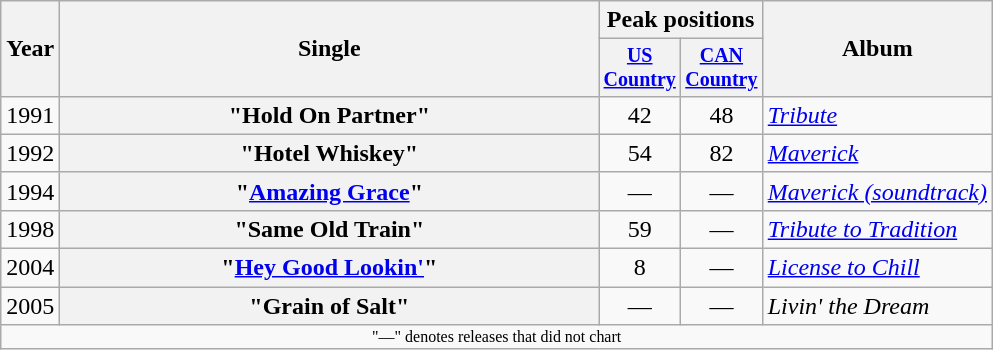<table class="wikitable plainrowheaders" style="text-align:center;">
<tr>
<th rowspan="2">Year</th>
<th rowspan="2" style="width:22em;">Single</th>
<th colspan="2">Peak positions</th>
<th rowspan="2">Album</th>
</tr>
<tr style="font-size:smaller;">
<th style="width:45px;"><a href='#'>US Country</a><br></th>
<th style="width:45px;"><a href='#'>CAN Country</a><br></th>
</tr>
<tr>
<td>1991</td>
<th scope="row">"Hold On Partner" </th>
<td>42</td>
<td>48</td>
<td style="text-align:left;"><em><a href='#'>Tribute</a></em></td>
</tr>
<tr>
<td>1992</td>
<th scope="row">"Hotel Whiskey" </th>
<td>54</td>
<td>82</td>
<td style="text-align:left;"><em><a href='#'>Maverick</a></em></td>
</tr>
<tr>
<td>1994</td>
<th scope="row">"<a href='#'>Amazing Grace</a>" </th>
<td>—</td>
<td>—</td>
<td style="text-align:left;"><em><a href='#'>Maverick (soundtrack)</a></em></td>
</tr>
<tr>
<td>1998</td>
<th scope="row">"Same Old Train"</th>
<td>59</td>
<td>—</td>
<td style="text-align:left;"><em><a href='#'>Tribute to Tradition</a></em></td>
</tr>
<tr>
<td>2004</td>
<th scope="row">"<a href='#'>Hey Good Lookin'</a>" </th>
<td>8</td>
<td>—</td>
<td style="text-align:left;"><em><a href='#'>License to Chill</a></em></td>
</tr>
<tr>
<td>2005</td>
<th scope="row">"Grain of Salt" </th>
<td>—</td>
<td>—</td>
<td style="text-align:left;"><em>Livin' the Dream</em></td>
</tr>
<tr>
<td colspan="5" style="font-size:8pt">"—" denotes releases that did not chart</td>
</tr>
</table>
